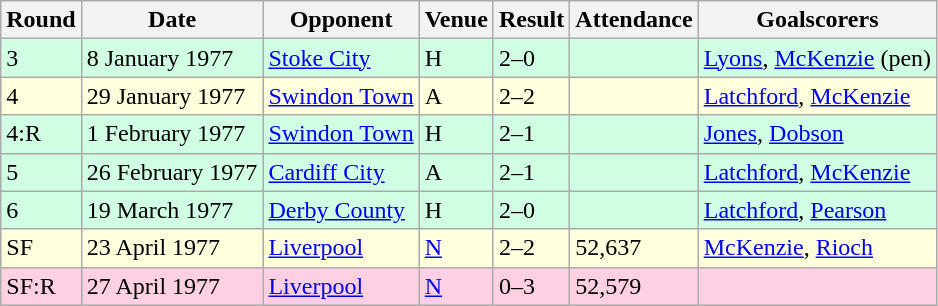<table class="wikitable">
<tr>
<th>Round</th>
<th>Date</th>
<th>Opponent</th>
<th>Venue</th>
<th>Result</th>
<th>Attendance</th>
<th>Goalscorers</th>
</tr>
<tr style="background-color: #d0ffe3;">
<td>3</td>
<td>8 January 1977</td>
<td><a href='#'>Stoke City</a></td>
<td>H</td>
<td>2–0</td>
<td></td>
<td><a href='#'>Lyons</a>, <a href='#'>McKenzie</a> (pen)</td>
</tr>
<tr style="background-color: #ffffdd;">
<td>4</td>
<td>29 January 1977</td>
<td><a href='#'>Swindon Town</a></td>
<td>A</td>
<td>2–2</td>
<td></td>
<td><a href='#'>Latchford</a>, <a href='#'>McKenzie</a></td>
</tr>
<tr style="background-color: #d0ffe3;">
<td>4:R</td>
<td>1 February 1977</td>
<td><a href='#'>Swindon Town</a></td>
<td>H</td>
<td>2–1</td>
<td></td>
<td><a href='#'>Jones</a>, <a href='#'>Dobson</a></td>
</tr>
<tr style="background-color: #d0ffe3;">
<td>5</td>
<td>26 February 1977</td>
<td><a href='#'>Cardiff City</a></td>
<td>A</td>
<td>2–1</td>
<td></td>
<td><a href='#'>Latchford</a>, <a href='#'>McKenzie</a></td>
</tr>
<tr style="background-color: #d0ffe3;">
<td>6</td>
<td>19 March 1977</td>
<td><a href='#'>Derby County</a></td>
<td>H</td>
<td>2–0</td>
<td></td>
<td><a href='#'>Latchford</a>, <a href='#'>Pearson</a></td>
</tr>
<tr style="background-color: #ffffdd;">
<td>SF</td>
<td>23 April 1977</td>
<td><a href='#'>Liverpool</a></td>
<td><a href='#'>N</a></td>
<td>2–2</td>
<td>52,637</td>
<td><a href='#'>McKenzie</a>, <a href='#'>Rioch</a></td>
</tr>
<tr style="background-color: #ffd0e3;">
<td>SF:R</td>
<td>27 April 1977</td>
<td><a href='#'>Liverpool</a></td>
<td><a href='#'>N</a></td>
<td>0–3</td>
<td>52,579</td>
<td></td>
</tr>
</table>
